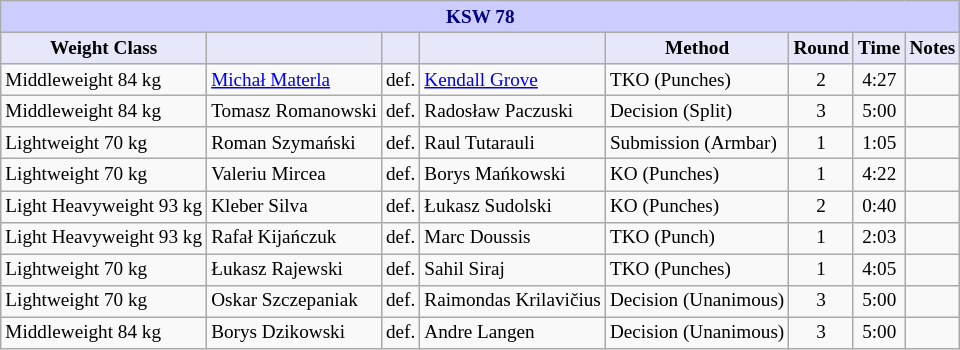<table class="wikitable" style="font-size: 80%;">
<tr>
<th colspan="8" style="background-color: #ccf; color: #000080; text-align: center;"><strong>KSW 78</strong></th>
</tr>
<tr>
<th colspan="1" style="background-color: #E6E8FA; color: #000000; text-align: center;">Weight Class</th>
<th colspan="1" style="background-color: #E6E8FA; color: #000000; text-align: center;"></th>
<th colspan="1" style="background-color: #E6E8FA; color: #000000; text-align: center;"></th>
<th colspan="1" style="background-color: #E6E8FA; color: #000000; text-align: center;"></th>
<th colspan="1" style="background-color: #E6E8FA; color: #000000; text-align: center;">Method</th>
<th colspan="1" style="background-color: #E6E8FA; color: #000000; text-align: center;">Round</th>
<th colspan="1" style="background-color: #E6E8FA; color: #000000; text-align: center;">Time</th>
<th colspan="1" style="background-color: #E6E8FA; color: #000000; text-align: center;">Notes</th>
</tr>
<tr>
<td>Middleweight 84 kg</td>
<td> <a href='#'>Michał Materla</a></td>
<td align=center>def.</td>
<td> <a href='#'>Kendall Grove</a></td>
<td>TKO (Punches)</td>
<td align=center>2</td>
<td align=center>4:27</td>
<td></td>
</tr>
<tr>
<td>Middleweight 84 kg</td>
<td> Tomasz Romanowski</td>
<td align=center>def.</td>
<td> Radosław Paczuski</td>
<td>Decision (Split)</td>
<td align=center>3</td>
<td align=center>5:00</td>
<td></td>
</tr>
<tr>
<td>Lightweight 70 kg</td>
<td> Roman Szymański</td>
<td align=center>def.</td>
<td> Raul Tutarauli</td>
<td>Submission (Armbar)</td>
<td align=center>1</td>
<td align=center>1:05</td>
<td></td>
</tr>
<tr>
<td>Lightweight 70 kg</td>
<td> Valeriu Mircea</td>
<td align=center>def.</td>
<td> Borys Mańkowski</td>
<td>KO (Punches)</td>
<td align=center>1</td>
<td align=center>4:22</td>
<td></td>
</tr>
<tr>
<td>Light Heavyweight 93 kg</td>
<td> Kleber Silva</td>
<td align=center>def.</td>
<td> Łukasz Sudolski</td>
<td>KO (Punches)</td>
<td align=center>2</td>
<td align=center>0:40</td>
<td></td>
</tr>
<tr>
<td>Light Heavyweight 93 kg</td>
<td> Rafał Kijańczuk</td>
<td align=center>def.</td>
<td> Marc Doussis</td>
<td>TKO (Punch)</td>
<td align=center>1</td>
<td align=center>2:03</td>
<td></td>
</tr>
<tr>
<td>Lightweight 70 kg</td>
<td> Łukasz Rajewski</td>
<td align=center>def.</td>
<td> Sahil Siraj</td>
<td>TKO (Punches)</td>
<td align=center>1</td>
<td align=center>4:05</td>
<td></td>
</tr>
<tr>
<td>Lightweight 70 kg</td>
<td> Oskar Szczepaniak</td>
<td align=center>def.</td>
<td> Raimondas Krilavičius</td>
<td>Decision (Unanimous)</td>
<td align=center>3</td>
<td align=center>5:00</td>
<td></td>
</tr>
<tr>
<td>Middleweight 84 kg</td>
<td> Borys Dzikowski</td>
<td align=center>def.</td>
<td> Andre Langen</td>
<td>Decision (Unanimous)</td>
<td align=center>3</td>
<td align=center>5:00</td>
<td></td>
</tr>
</table>
